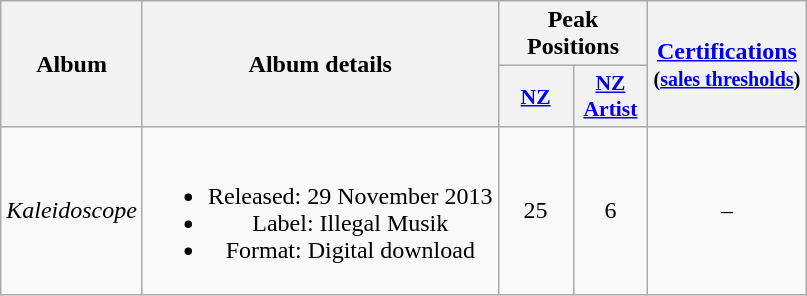<table class="wikitable plainrowheaders" style="text-align:center;">
<tr>
<th rowspan="2">Album</th>
<th rowspan="2">Album details</th>
<th scope="col" colspan="2">Peak Positions</th>
<th rowspan="2"><a href='#'>Certifications</a><br><small>(<a href='#'>sales thresholds</a>)</small></th>
</tr>
<tr>
<th colspan="1" style="width:3em;font-size:90%;"><a href='#'>NZ</a><br></th>
<th colspan="1" style="width:3em;font-size:90%;"><a href='#'>NZ<br>Artist</a><br></th>
</tr>
<tr>
<td><em>Kaleidoscope</em></td>
<td><br><ul><li>Released: 29 November 2013</li><li>Label: Illegal Musik</li><li>Format: Digital download</li></ul></td>
<td>25</td>
<td>6</td>
<td>–</td>
</tr>
</table>
